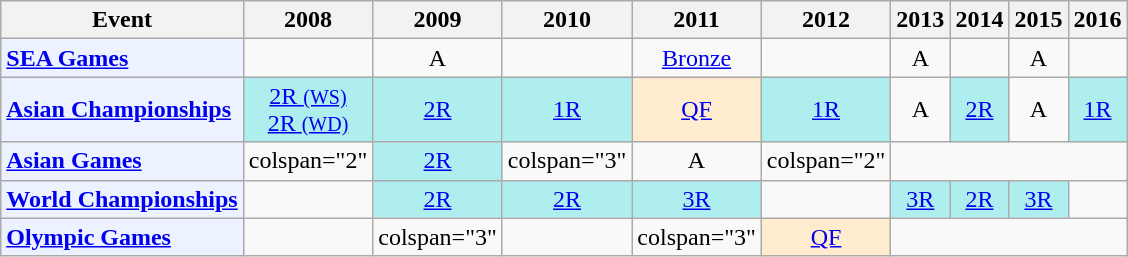<table class="wikitable" style=text-align:center>
<tr>
<th>Event</th>
<th>2008</th>
<th>2009</th>
<th>2010</th>
<th>2011</th>
<th>2012</th>
<th>2013</th>
<th>2014</th>
<th>2015</th>
<th>2016</th>
</tr>
<tr>
<td bgcolor="#ECF2FF"; align="left"><strong><a href='#'>SEA Games</a></strong></td>
<td></td>
<td>A</td>
<td></td>
<td> <a href='#'>Bronze</a></td>
<td></td>
<td>A</td>
<td></td>
<td>A</td>
<td></td>
</tr>
<tr>
<td bgcolor="#ECF2FF"; align="left"><strong><a href='#'>Asian Championships</a></strong></td>
<td bgcolor=afeeee><a href='#'>2R <small>(WS)</small></a> <br> <a href='#'>2R <small>(WD)</small></a></td>
<td bgcolor=afeeee><a href='#'>2R</a></td>
<td bgcolor=afeeee><a href='#'>1R</a></td>
<td bgcolor=ffebcd><a href='#'>QF</a></td>
<td bgcolor=afeeee><a href='#'>1R</a></td>
<td>A</td>
<td bgcolor=afeeee><a href='#'>2R</a></td>
<td>A</td>
<td bgcolor=afeeee><a href='#'>1R</a></td>
</tr>
<tr>
<td bgcolor="#ECF2FF"; align="left"><strong><a href='#'>Asian Games</a></strong></td>
<td>colspan="2" </td>
<td bgcolor=afeeee><a href='#'>2R</a></td>
<td>colspan="3" </td>
<td>A</td>
<td>colspan="2" </td>
</tr>
<tr>
<td bgcolor="#ECF2FF"; align="left"><strong><a href='#'>World Championships</a></strong></td>
<td></td>
<td bgcolor=afeeee><a href='#'>2R</a></td>
<td bgcolor=afeeee><a href='#'>2R</a></td>
<td bgcolor=afeeee><a href='#'>3R</a></td>
<td></td>
<td bgcolor=afeeee><a href='#'>3R</a></td>
<td bgcolor=afeeee><a href='#'>2R</a></td>
<td bgcolor=afeeee><a href='#'>3R</a></td>
<td></td>
</tr>
<tr>
<td bgcolor="#ECF2FF"; align="left"><strong><a href='#'>Olympic Games</a></strong></td>
<td></td>
<td>colspan="3" </td>
<td></td>
<td>colspan="3" </td>
<td bgcolor=ffebcd><a href='#'>QF</a></td>
</tr>
</table>
